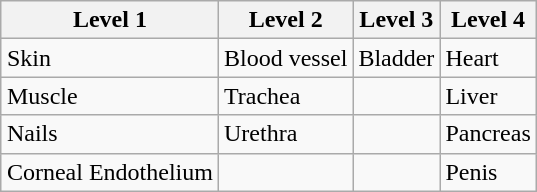<table class="wikitable" style="float:right; margin-left: 10px;">
<tr>
<th>Level 1</th>
<th>Level 2</th>
<th>Level 3</th>
<th>Level 4</th>
</tr>
<tr>
<td>Skin</td>
<td>Blood vessel</td>
<td>Bladder</td>
<td>Heart</td>
</tr>
<tr>
<td>Muscle</td>
<td>Trachea</td>
<td></td>
<td>Liver</td>
</tr>
<tr>
<td>Nails</td>
<td>Urethra</td>
<td></td>
<td>Pancreas</td>
</tr>
<tr>
<td>Corneal Endothelium</td>
<td></td>
<td></td>
<td>Penis</td>
</tr>
</table>
